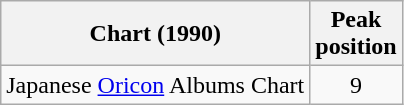<table class="wikitable">
<tr>
<th align="left">Chart (1990)</th>
<th align="left">Peak<br>position</th>
</tr>
<tr>
<td align="left">Japanese <a href='#'>Oricon</a> Albums Chart</td>
<td style="text-align:center;">9</td>
</tr>
</table>
